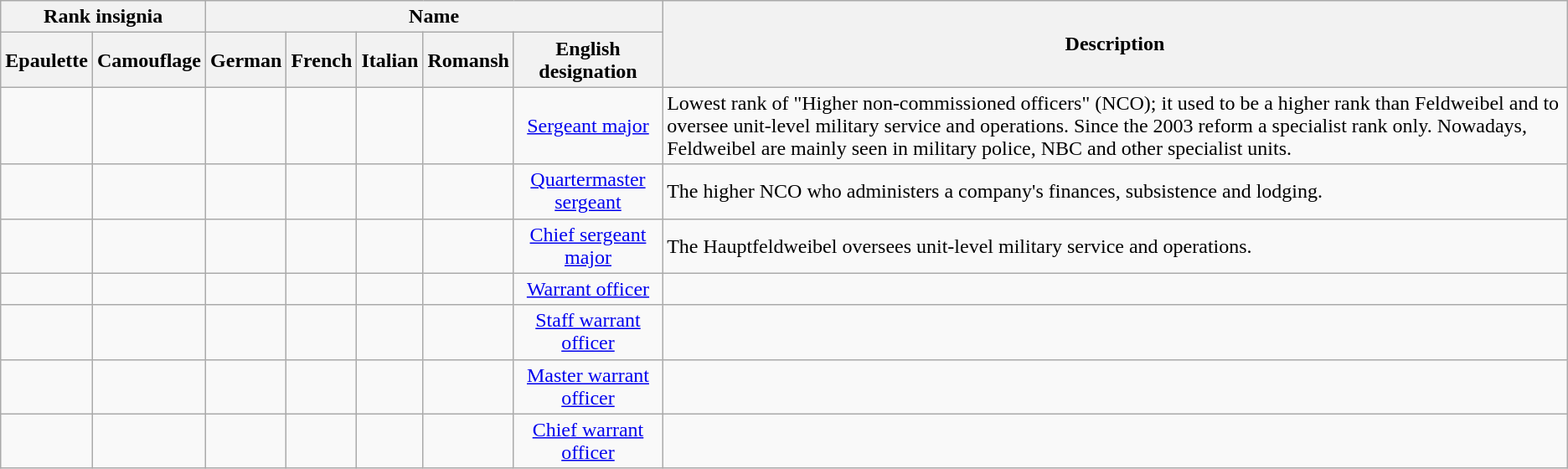<table class="wikitable" style="text-align:center;">
<tr>
<th colspan=2>Rank insignia</th>
<th colspan=5>Name</th>
<th rowspan=2>Description</th>
</tr>
<tr>
<th>Epaulette</th>
<th>Camouflage</th>
<th>German</th>
<th>French</th>
<th>Italian</th>
<th>Romansh<br></th>
<th>English designation</th>
</tr>
<tr>
<td></td>
<td></td>
<td><br></td>
<td><br></td>
<td><br></td>
<td><br></td>
<td><a href='#'>Sergeant major</a></td>
<td style="text-align:left;">Lowest rank of "Higher non-commissioned officers" (NCO); it used to be a higher rank than Feldweibel and to oversee unit-level military service and operations. Since the 2003 reform a specialist rank only. Nowadays, Feldweibel are mainly seen in military police, NBC and other specialist units.</td>
</tr>
<tr>
<td></td>
<td></td>
<td><br></td>
<td><br></td>
<td><br></td>
<td><br></td>
<td><a href='#'>Quartermaster sergeant</a></td>
<td style="text-align:left;">The higher NCO who administers a company's finances, subsistence and lodging.</td>
</tr>
<tr>
<td></td>
<td></td>
<td><br></td>
<td><br></td>
<td><br></td>
<td><br></td>
<td><a href='#'>Chief sergeant major</a></td>
<td style="text-align:left;">The Hauptfeldweibel oversees unit-level military service and operations.</td>
</tr>
<tr>
<td></td>
<td></td>
<td><br></td>
<td><br></td>
<td><br></td>
<td><br></td>
<td><a href='#'>Warrant officer</a></td>
<td></td>
</tr>
<tr>
<td></td>
<td></td>
<td><br></td>
<td><br></td>
<td><br></td>
<td><br></td>
<td><a href='#'>Staff warrant officer</a></td>
<td></td>
</tr>
<tr>
<td></td>
<td></td>
<td><br></td>
<td><br></td>
<td><br></td>
<td><br></td>
<td><a href='#'>Master warrant officer</a></td>
<td></td>
</tr>
<tr>
<td></td>
<td></td>
<td><br></td>
<td><br></td>
<td><br></td>
<td><br></td>
<td><a href='#'>Chief warrant officer</a></td>
<td></td>
</tr>
</table>
